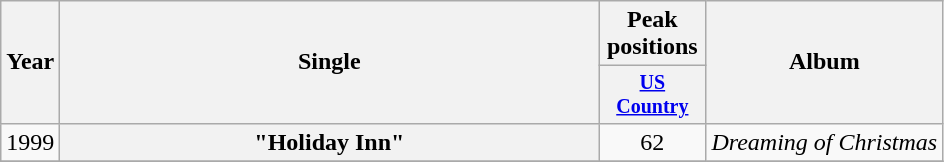<table class="wikitable plainrowheaders" style="text-align:center;">
<tr>
<th rowspan="2">Year</th>
<th rowspan="2" style="width:22em;">Single</th>
<th colspan="1">Peak positions</th>
<th rowspan="2">Album</th>
</tr>
<tr style="font-size:smaller;">
<th width="65"><a href='#'>US Country</a></th>
</tr>
<tr>
<td>1999</td>
<th scope="row">"Holiday Inn"</th>
<td>62</td>
<td align="left"><em>Dreaming of Christmas</em></td>
</tr>
<tr>
</tr>
</table>
